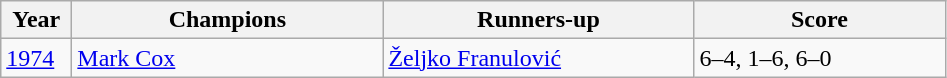<table class="wikitable">
<tr>
<th style="width:40px">Year</th>
<th style="width:200px">Champions</th>
<th style="width:200px">Runners-up</th>
<th style="width:160px" class="unsortable">Score</th>
</tr>
<tr>
<td><a href='#'>1974</a></td>
<td>  <a href='#'>Mark Cox</a></td>
<td> <a href='#'>Željko Franulović</a></td>
<td>6–4, 1–6, 6–0</td>
</tr>
</table>
